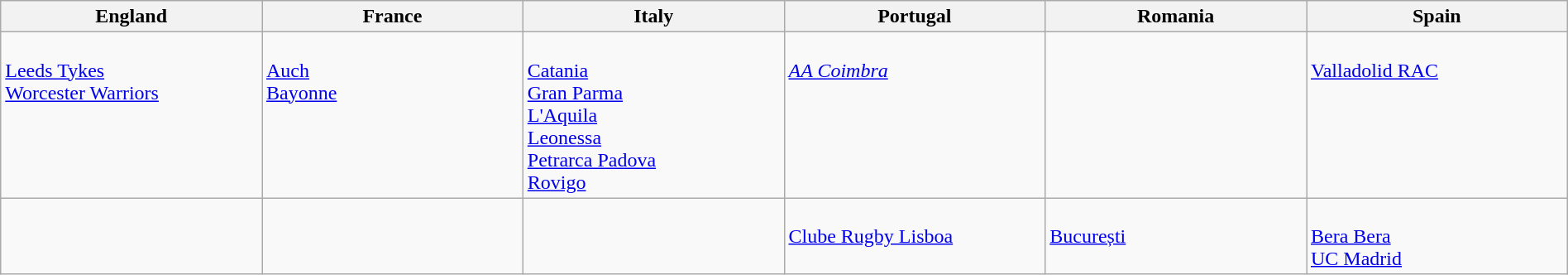<table class="wikitable" style="width:100%;">
<tr>
<th width=16%> England</th>
<th width=16%> France</th>
<th width=16%> Italy</th>
<th width=16%> Portugal</th>
<th width=16%> Romania</th>
<th width=16%> Spain</th>
</tr>
<tr valign=top>
<td><br><a href='#'>Leeds Tykes</a><br>
<a href='#'>Worcester Warriors</a></td>
<td><br><a href='#'>Auch</a><br>
<a href='#'>Bayonne</a></td>
<td><br><a href='#'>Catania</a><br>
<a href='#'>Gran Parma</a><br>
<a href='#'>L'Aquila</a><br>
<a href='#'>Leonessa</a><br>
<a href='#'>Petrarca Padova</a><br>
<a href='#'>Rovigo</a></td>
<td><br><em><a href='#'>AA Coimbra</a></em></td>
<td></td>
<td><br><a href='#'>Valladolid RAC</a></td>
</tr>
<tr valign=top>
<td></td>
<td></td>
<td></td>
<td><br><a href='#'>Clube Rugby Lisboa</a></td>
<td><br><a href='#'>București</a></td>
<td><br><a href='#'>Bera Bera</a><br>
<a href='#'>UC Madrid</a></td>
</tr>
</table>
